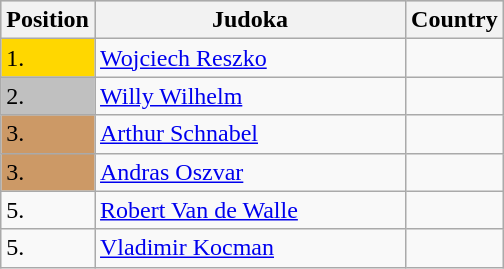<table class=wikitable>
<tr style="background:#ccc;">
<th width=10>Position</th>
<th width=200>Judoka</th>
<th width=10>Country</th>
</tr>
<tr>
<td bgcolor=gold>1.</td>
<td><a href='#'>Wojciech Reszko</a></td>
<td></td>
</tr>
<tr>
<td style="background:silver;">2.</td>
<td><a href='#'>Willy Wilhelm</a></td>
<td></td>
</tr>
<tr>
<td style="background:#c96;">3.</td>
<td><a href='#'>Arthur Schnabel</a></td>
<td></td>
</tr>
<tr>
<td style="background:#c96;">3.</td>
<td><a href='#'>Andras Oszvar</a></td>
<td></td>
</tr>
<tr>
<td>5.</td>
<td><a href='#'>Robert Van de Walle</a></td>
<td></td>
</tr>
<tr>
<td>5.</td>
<td><a href='#'>Vladimir Kocman</a></td>
<td></td>
</tr>
</table>
